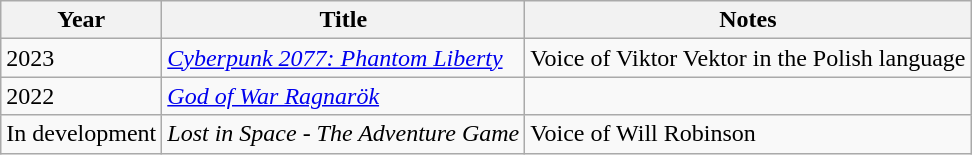<table class="wikitable">
<tr>
<th>Year</th>
<th>Title</th>
<th>Notes</th>
</tr>
<tr>
<td>2023</td>
<td><em><a href='#'>Cyberpunk 2077: Phantom Liberty</a></em></td>
<td>Voice of Viktor Vektor in the Polish language</td>
</tr>
<tr>
<td>2022</td>
<td><em><a href='#'>God of War Ragnarök</a></em></td>
<td></td>
</tr>
<tr>
<td>In development</td>
<td><em>Lost in Space - The Adventure Game</em></td>
<td>Voice of Will Robinson</td>
</tr>
</table>
